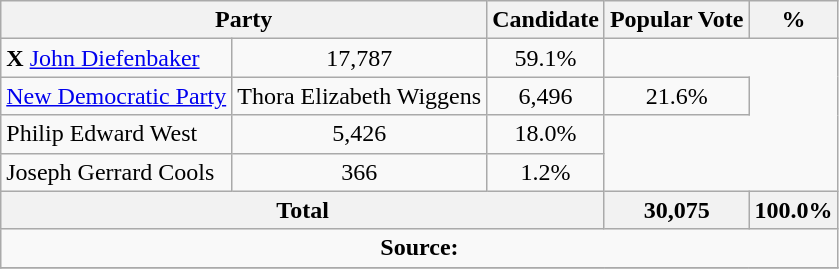<table class="wikitable">
<tr>
<th colspan="2">Party</th>
<th>Candidate</th>
<th>Popular Vote</th>
<th>%</th>
</tr>
<tr>
<td> <strong>X</strong> <a href='#'>John Diefenbaker</a></td>
<td align=center>17,787</td>
<td align=center>59.1%</td>
</tr>
<tr>
<td><a href='#'>New Democratic Party</a></td>
<td>Thora Elizabeth Wiggens</td>
<td align=center>6,496</td>
<td align=center>21.6%</td>
</tr>
<tr>
<td>Philip Edward West</td>
<td align=center>5,426</td>
<td align=center>18.0%</td>
</tr>
<tr>
<td>Joseph Gerrard Cools</td>
<td align=center>366</td>
<td align=center>1.2%</td>
</tr>
<tr>
<th colspan=3 align=center>Total</th>
<th align=center>30,075</th>
<th align=center>100.0%</th>
</tr>
<tr>
<td align="center" colspan=5><strong>Source:</strong> </td>
</tr>
<tr>
</tr>
</table>
